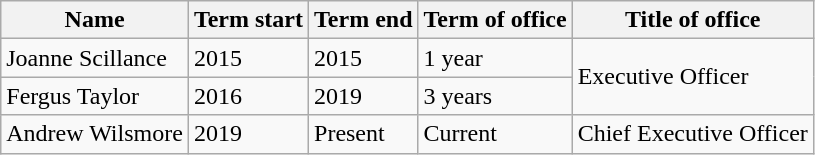<table class="wikitable">
<tr>
<th>Name</th>
<th>Term start</th>
<th>Term end</th>
<th>Term of office</th>
<th>Title of office</th>
</tr>
<tr>
<td>Joanne Scillance</td>
<td>2015</td>
<td>2015</td>
<td>1 year</td>
<td rowspan="2">Executive Officer</td>
</tr>
<tr>
<td>Fergus Taylor</td>
<td>2016</td>
<td>2019</td>
<td>3 years</td>
</tr>
<tr>
<td>Andrew Wilsmore</td>
<td>2019</td>
<td>Present</td>
<td>Current</td>
<td>Chief Executive Officer</td>
</tr>
</table>
